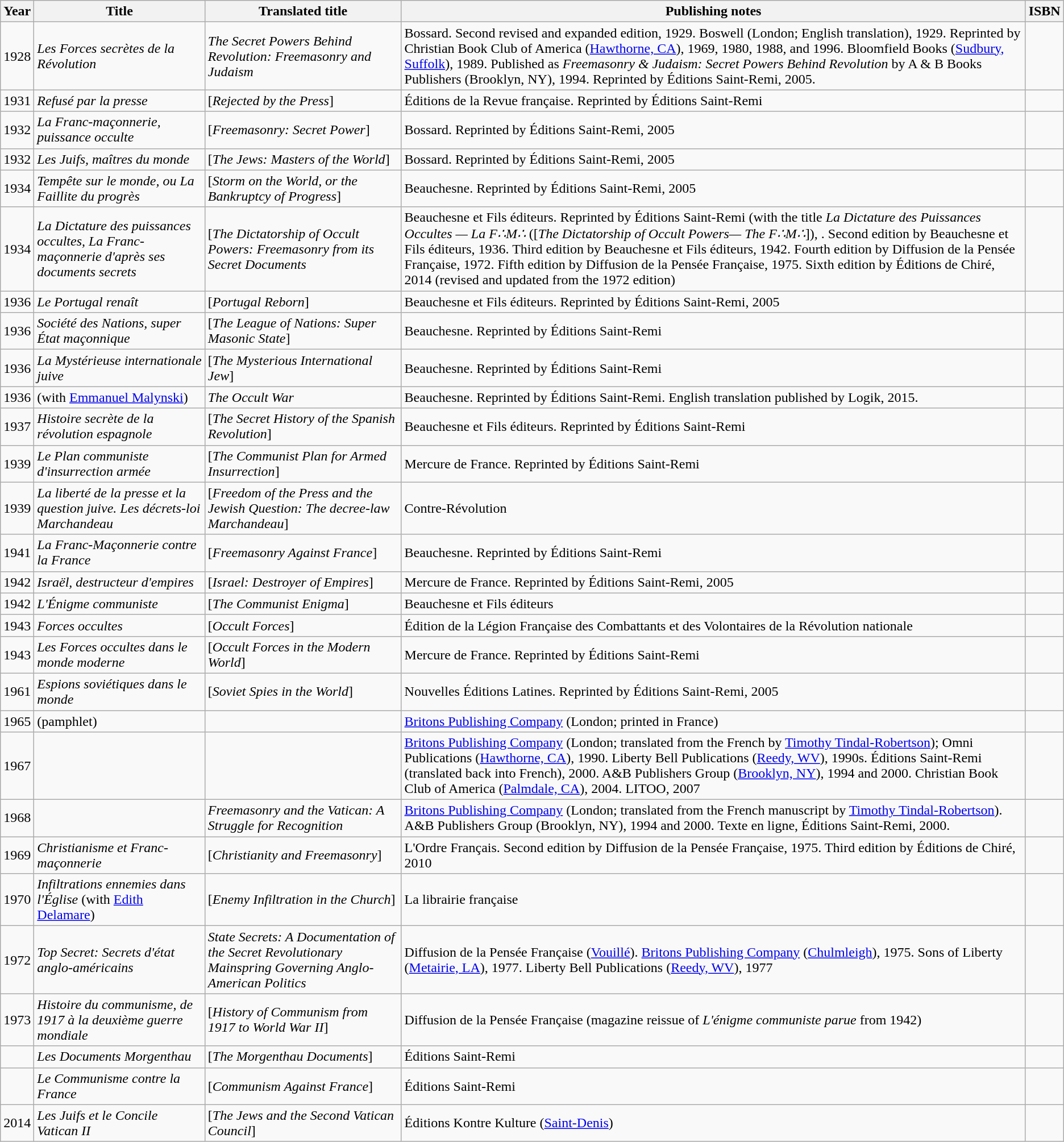<table class="wikitable">
<tr>
<th>Year</th>
<th>Title</th>
<th>Translated title</th>
<th>Publishing notes</th>
<th>ISBN</th>
</tr>
<tr>
<td>1928</td>
<td><em>Les Forces secrètes de la Révolution</em></td>
<td><em>The Secret Powers Behind Revolution: Freemasonry and Judaism</em></td>
<td>Bossard. Second revised and expanded edition, 1929. Boswell (London; English translation), 1929. Reprinted by Christian Book Club of America (<a href='#'>Hawthorne, CA</a>), 1969, 1980, 1988, and 1996. Bloomfield Books (<a href='#'>Sudbury, Suffolk</a>),  1989. Published as <em>Freemasonry & Judaism: Secret Powers Behind Revolution</em> by A & B Books Publishers (Brooklyn, NY), 1994. Reprinted by Éditions Saint-Remi, 2005.</td>
<td></td>
</tr>
<tr>
<td>1931</td>
<td><em>Refusé par la presse</em></td>
<td>[<em>Rejected by the Press</em>]</td>
<td>Éditions de la Revue française. Reprinted by Éditions Saint-Remi</td>
<td></td>
</tr>
<tr>
<td>1932</td>
<td><em>La Franc-maçonnerie, puissance occulte</em></td>
<td>[<em>Freemasonry: Secret Power</em>]</td>
<td>Bossard. Reprinted by Éditions Saint-Remi, 2005</td>
<td></td>
</tr>
<tr>
<td>1932</td>
<td><em>Les Juifs, maîtres du monde</em></td>
<td>[<em>The Jews: Masters of the World</em>]</td>
<td>Bossard. Reprinted by Éditions Saint-Remi, 2005</td>
<td></td>
</tr>
<tr>
<td>1934</td>
<td><em>Tempête sur le monde, ou La Faillite du progrès</em></td>
<td>[<em>Storm on the World, or the Bankruptcy of Progress</em>]</td>
<td>Beauchesne. Reprinted by Éditions Saint-Remi, 2005</td>
<td></td>
</tr>
<tr>
<td>1934</td>
<td><em>La Dictature des puissances occultes, La Franc-maçonnerie d'après ses documents secrets</em></td>
<td>[<em>The Dictatorship of Occult Powers: Freemasonry from its Secret Documents</em></td>
<td>Beauchesne et Fils éditeurs. Reprinted by Éditions Saint-Remi (with the title <em>La Dictature des Puissances Occultes — La F∴M∴</em> ([<em>The Dictatorship of Occult Powers— The F∴M∴</em>]), . Second edition by Beauchesne et Fils éditeurs, 1936. Third edition by Beauchesne et Fils éditeurs, 1942. Fourth edition by Diffusion de la Pensée Française, 1972. Fifth edition by Diffusion de la Pensée Française, 1975. Sixth edition by Éditions de Chiré, 2014 (revised and updated from the 1972 edition)</td>
<td></td>
</tr>
<tr>
<td>1936</td>
<td><em>Le Portugal renaît</em></td>
<td>[<em>Portugal Reborn</em>]</td>
<td>Beauchesne et Fils éditeurs. Reprinted by Éditions Saint-Remi, 2005</td>
<td></td>
</tr>
<tr>
<td>1936</td>
<td><em>Société des Nations, super État maçonnique</em></td>
<td>[<em>The League of Nations: Super Masonic State</em>]</td>
<td>Beauchesne. Reprinted by Éditions Saint-Remi</td>
<td></td>
</tr>
<tr>
<td>1936</td>
<td><em>La Mystérieuse internationale juive</em></td>
<td>[<em>The Mysterious International Jew</em>]</td>
<td>Beauchesne. Reprinted by Éditions Saint-Remi</td>
<td></td>
</tr>
<tr>
<td>1936</td>
<td><em></em> (with <a href='#'>Emmanuel Malynski</a>)</td>
<td><em>The Occult War</em></td>
<td>Beauchesne. Reprinted by Éditions Saint-Remi. English translation published by Logik, 2015.</td>
<td><br></td>
</tr>
<tr>
<td>1937</td>
<td><em>Histoire secrète de la révolution espagnole</em></td>
<td>[<em>The Secret History of the Spanish Revolution</em>]</td>
<td>Beauchesne et Fils éditeurs. Reprinted by Éditions Saint-Remi</td>
<td></td>
</tr>
<tr>
<td>1939</td>
<td><em>Le Plan communiste d'insurrection armée</em></td>
<td>[<em>The Communist Plan for Armed Insurrection</em>]</td>
<td>Mercure de France. Reprinted by Éditions Saint-Remi</td>
<td></td>
</tr>
<tr>
<td>1939</td>
<td><em>La liberté de la presse et la question juive. Les décrets-loi Marchandeau</em></td>
<td>[<em>Freedom of the Press and the Jewish Question: The decree-law Marchandeau</em>]</td>
<td>Contre-Révolution</td>
<td></td>
</tr>
<tr>
<td>1941</td>
<td><em>La Franc-Maçonnerie contre la France</em></td>
<td>[<em>Freemasonry Against France</em>]</td>
<td>Beauchesne. Reprinted by Éditions Saint-Remi</td>
<td></td>
</tr>
<tr>
<td>1942</td>
<td><em>Israël, destructeur d'empires</em></td>
<td>[<em>Israel: Destroyer of Empires</em>]</td>
<td>Mercure de France. Reprinted by Éditions Saint-Remi, 2005</td>
<td></td>
</tr>
<tr>
<td>1942</td>
<td><em>L'Énigme communiste</em></td>
<td>[<em>The Communist Enigma</em>]</td>
<td>Beauchesne et Fils éditeurs</td>
<td></td>
</tr>
<tr>
<td>1943</td>
<td><em>Forces occultes</em></td>
<td>[<em>Occult Forces</em>]</td>
<td>Édition de la Légion Française des Combattants et des Volontaires de la Révolution nationale</td>
<td></td>
</tr>
<tr>
<td>1943</td>
<td><em>Les Forces occultes dans le monde moderne</em></td>
<td>[<em>Occult Forces in the Modern World</em>]</td>
<td>Mercure de France. Reprinted by Éditions Saint-Remi</td>
<td></td>
</tr>
<tr>
<td>1961</td>
<td><em>Espions soviétiques dans le monde</em></td>
<td>[<em>Soviet Spies in the World</em>]</td>
<td>Nouvelles Éditions Latines. Reprinted by Éditions Saint-Remi, 2005</td>
<td></td>
</tr>
<tr>
<td>1965</td>
<td><em></em> (pamphlet)</td>
<td><em></em></td>
<td><a href='#'>Britons Publishing Company</a> (London; printed in France)</td>
<td></td>
</tr>
<tr>
<td>1967</td>
<td><em></em></td>
<td><em></em></td>
<td><a href='#'>Britons Publishing Company</a> (London; translated from the French by <a href='#'>Timothy Tindal-Robertson</a>); Omni Publications (<a href='#'>Hawthorne, CA</a>), 1990. Liberty Bell Publications (<a href='#'>Reedy, WV</a>), 1990s. Éditions Saint-Remi (translated back into French), 2000. A&B Publishers Group (<a href='#'>Brooklyn, NY</a>), 1994 and 2000. Christian Book Club of America (<a href='#'>Palmdale, CA</a>), 2004. LITOO, 2007</td>
<td><br></td>
</tr>
<tr>
<td>1968</td>
<td></td>
<td><em>Freemasonry and the Vatican: A Struggle for Recognition</em></td>
<td><a href='#'>Britons Publishing Company</a> (London; translated from the French manuscript by <a href='#'>Timothy Tindal-Robertson</a>). A&B Publishers Group (Brooklyn, NY), 1994 and 2000. Texte en ligne, Éditions Saint-Remi, 2000.</td>
<td></td>
</tr>
<tr>
<td>1969</td>
<td><em>Christianisme et Franc-maçonnerie</em></td>
<td>[<em>Christianity and Freemasonry</em>]</td>
<td>L'Ordre Français. Second edition by Diffusion de la Pensée Française, 1975. Third edition by Éditions de Chiré, 2010</td>
<td></td>
</tr>
<tr>
<td>1970</td>
<td><em>Infiltrations ennemies dans l'Église</em> (with <a href='#'>Edith Delamare</a>)</td>
<td>[<em>Enemy Infiltration in the Church</em>]</td>
<td>La librairie française</td>
<td></td>
</tr>
<tr>
<td>1972</td>
<td><em>Top Secret: Secrets d'état anglo-américains</em></td>
<td><em>State Secrets: A Documentation of the Secret Revolutionary Mainspring Governing Anglo-American Politics</em></td>
<td>Diffusion de la Pensée Française (<a href='#'>Vouillé</a>). <a href='#'>Britons Publishing Company</a> (<a href='#'>Chulmleigh</a>), 1975. Sons of Liberty (<a href='#'>Metairie, LA</a>), 1977. Liberty Bell Publications (<a href='#'>Reedy, WV</a>), 1977</td>
<td></td>
</tr>
<tr>
<td>1973</td>
<td><em>Histoire du communisme, de 1917 à la deuxième guerre mondiale</em></td>
<td>[<em>History of Communism from 1917 to World War II</em>]</td>
<td>Diffusion de la Pensée Française (magazine reissue of <em>L'énigme communiste parue</em> from 1942)</td>
<td></td>
</tr>
<tr>
<td></td>
<td><em>Les Documents Morgenthau</em></td>
<td>[<em>The Morgenthau Documents</em>]</td>
<td>Éditions Saint-Remi</td>
<td></td>
</tr>
<tr>
<td></td>
<td><em>Le Communisme contre la France</em></td>
<td>[<em>Communism Against France</em>]</td>
<td>Éditions Saint-Remi</td>
<td></td>
</tr>
<tr>
<td>2014</td>
<td><em>Les Juifs et le Concile Vatican II</em></td>
<td>[<em>The Jews and the Second Vatican Council</em>]</td>
<td>Éditions Kontre Kulture (<a href='#'>Saint-Denis</a>)</td>
<td></td>
</tr>
</table>
